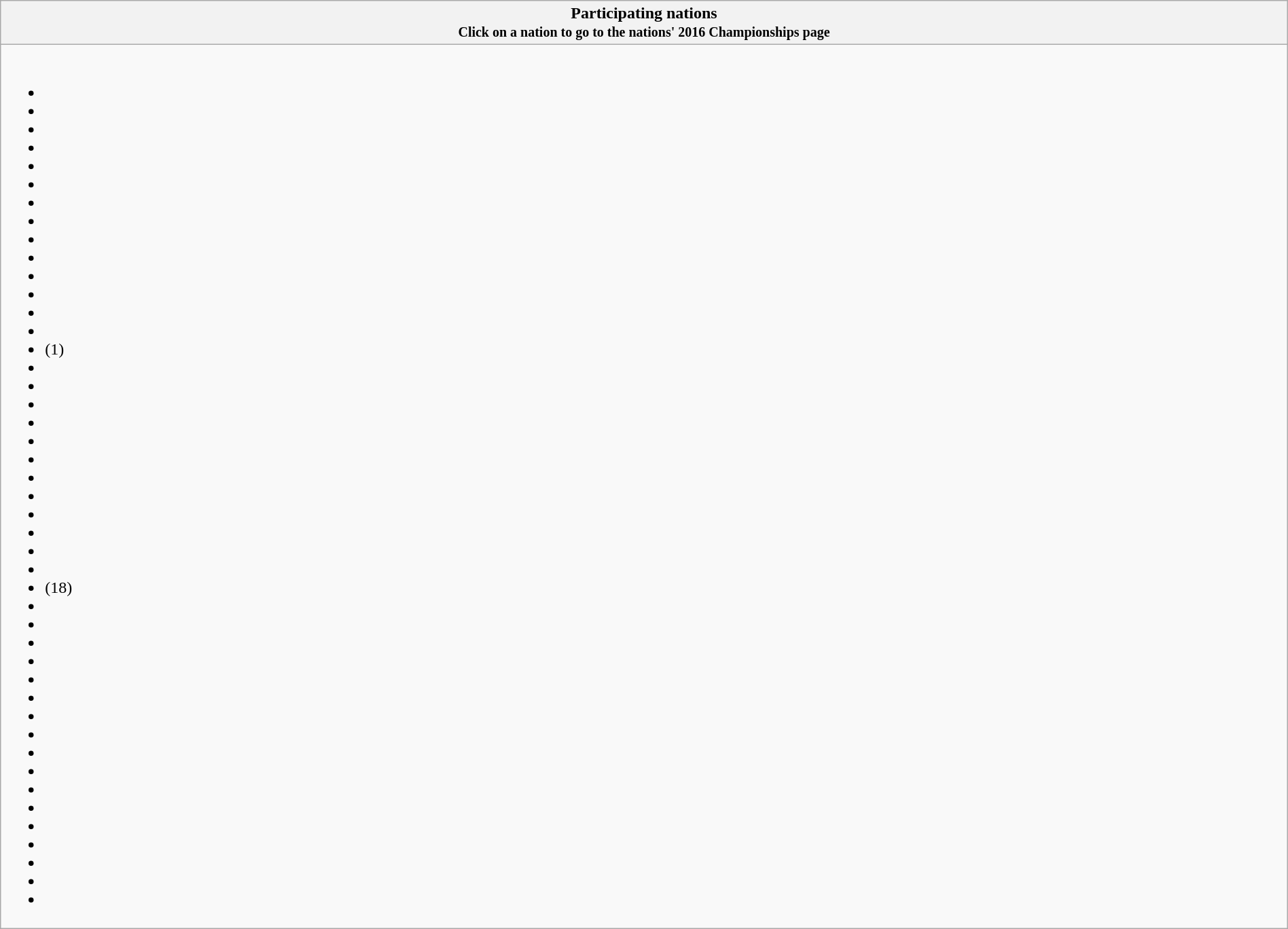<table class="wikitable collapsible" style="width:100%;">
<tr>
<th>Participating nations<br><small>Click on a nation to go to the nations' 2016 Championships page</small></th>
</tr>
<tr>
<td><br><ul><li></li><li></li><li></li><li></li><li></li><li></li><li></li><li></li><li></li><li></li><li></li><li></li><li></li><li></li><li> (1)</li><li></li><li></li><li></li><li></li><li></li><li></li><li></li><li></li><li></li><li></li><li></li><li></li><li> (18)</li><li></li><li></li><li></li><li></li><li></li><li></li><li></li><li></li><li></li><li></li><li></li><li></li><li></li><li></li><li></li><li></li><li></li></ul></td>
</tr>
</table>
